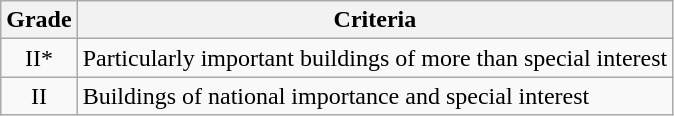<table class="wikitable">
<tr>
<th>Grade</th>
<th>Criteria</th>
</tr>
<tr>
<td align="center" >II*</td>
<td>Particularly important buildings of more than special interest</td>
</tr>
<tr>
<td align="center" >II</td>
<td>Buildings of national importance and special interest</td>
</tr>
</table>
